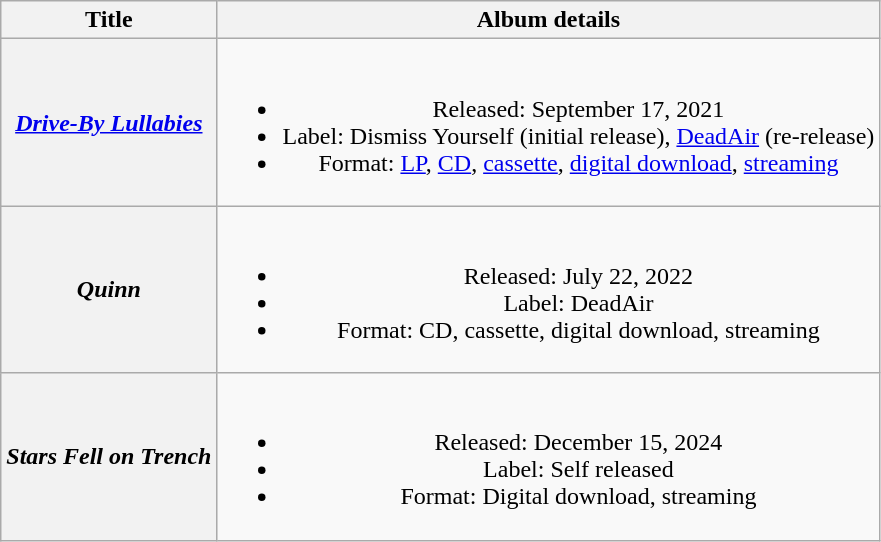<table class="wikitable plainrowheaders" style="text-align:center;">
<tr>
<th scope="col">Title</th>
<th scope="col">Album details</th>
</tr>
<tr>
<th scope="row"><a href='#'><em>Drive-By Lullabies</em></a></th>
<td><br><ul><li>Released: September 17, 2021</li><li>Label: Dismiss Yourself (initial release), <a href='#'>DeadAir</a> (re-release)</li><li>Format: <a href='#'>LP</a>, <a href='#'>CD</a>, <a href='#'>cassette</a>, <a href='#'>digital download</a>, <a href='#'>streaming</a></li></ul></td>
</tr>
<tr>
<th scope="row"><em>Quinn</em></th>
<td><br><ul><li>Released: July 22, 2022</li><li>Label: DeadAir</li><li>Format: CD, cassette, digital download, streaming</li></ul></td>
</tr>
<tr>
<th scope="row"><em>Stars Fell on Trench</em></th>
<td><br><ul><li>Released: December 15, 2024</li><li>Label: Self released</li><li>Format: Digital download, streaming</li></ul></td>
</tr>
</table>
